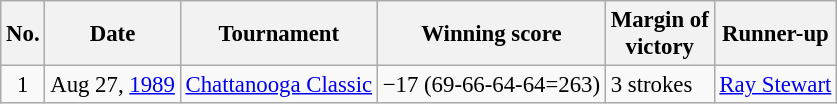<table class="wikitable" style="font-size:95%;">
<tr>
<th>No.</th>
<th>Date</th>
<th>Tournament</th>
<th>Winning score</th>
<th>Margin of<br>victory</th>
<th>Runner-up</th>
</tr>
<tr>
<td align=center>1</td>
<td align=right>Aug 27, <a href='#'>1989</a></td>
<td><a href='#'>Chattanooga Classic</a></td>
<td>−17 (69-66-64-64=263)</td>
<td>3 strokes</td>
<td> <a href='#'>Ray Stewart</a></td>
</tr>
</table>
